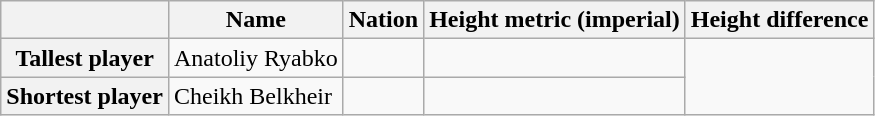<table class="wikitable">
<tr>
<th></th>
<th>Name</th>
<th>Nation</th>
<th>Height metric (imperial)</th>
<th>Height difference</th>
</tr>
<tr>
<th>Tallest player</th>
<td>Anatoliy Ryabko</td>
<td></td>
<td></td>
<td rowspan=2 align=center></td>
</tr>
<tr>
<th>Shortest player</th>
<td>Cheikh Belkheir</td>
<td></td>
<td></td>
</tr>
</table>
